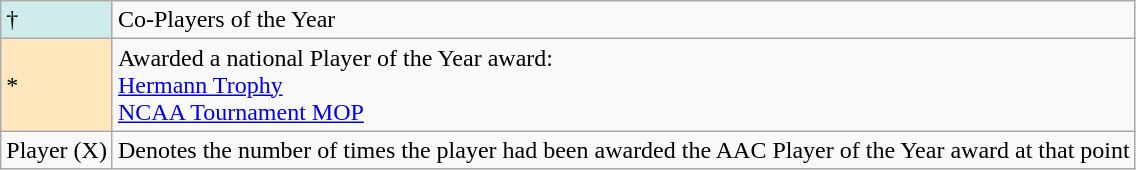<table class="wikitable">
<tr>
<td style="background-color:#CFECEC;">†</td>
<td>Co-Players of the Year</td>
</tr>
<tr>
<td style="background-color:#FFE6BD">*</td>
<td>Awarded a national Player of the Year award:<br><a href='#'>Hermann Trophy</a><br><a href='#'>NCAA Tournament MOP</a></td>
</tr>
<tr>
<td>Player (X)</td>
<td>Denotes the number of times the player had been awarded the AAC Player of the Year award at that point</td>
</tr>
</table>
